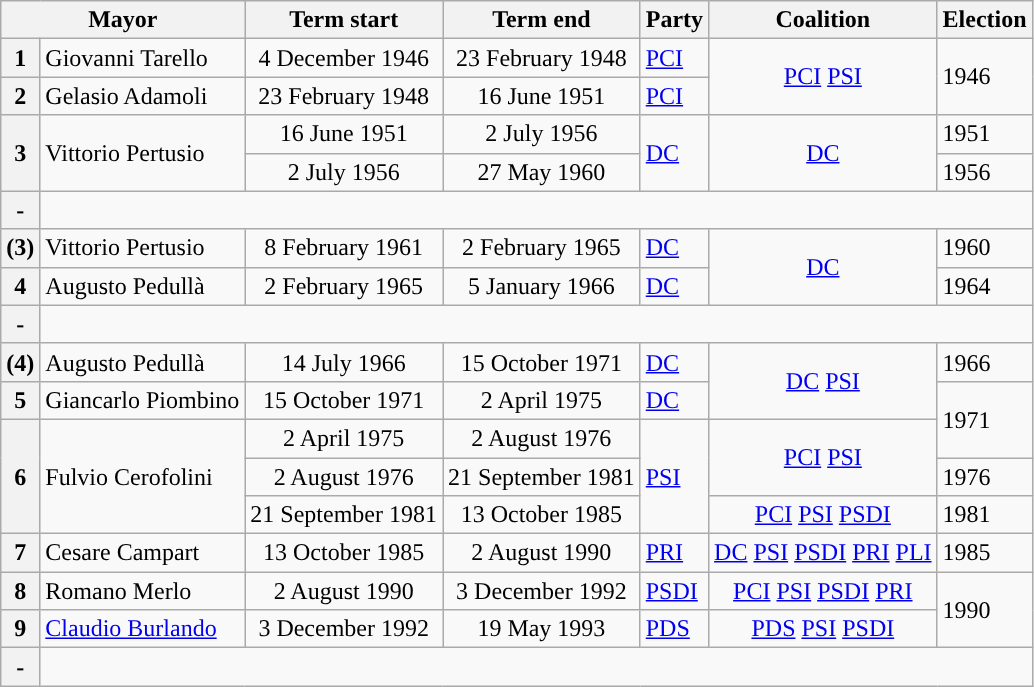<table class="wikitable">
<tr>
<th colspan="2" class="unsortable">Mayor</th>
<th>Term start</th>
<th>Term end</th>
<th>Party</th>
<th>Coalition</th>
<th>Election</th>
</tr>
<tr>
<th style="background:">1</th>
<td>Giovanni Tarello</td>
<td align=center>4 December 1946</td>
<td align=center>23 February 1948</td>
<td><a href='#'>PCI</a></td>
<td rowspan=2 align=center><a href='#'>PCI</a>  <a href='#'>PSI</a></td>
<td rowspan="2">1946</td>
</tr>
<tr>
<th style="background:">2</th>
<td>Gelasio Adamoli</td>
<td align=center>23 February 1948</td>
<td align=center>16 June 1951</td>
<td><a href='#'>PCI</a></td>
</tr>
<tr>
<th rowspan=2 style="background:">3</th>
<td rowspan=2>Vittorio Pertusio</td>
<td align=center>16 June 1951</td>
<td align=center>2 July 1956</td>
<td rowspan=2><a href='#'>DC</a></td>
<td rowspan=2 align=center><a href='#'>DC</a></td>
<td>1951</td>
</tr>
<tr>
<td align=center>2 July 1956</td>
<td align=center>27 May 1960</td>
<td>1956</td>
</tr>
<tr>
<th style="background:; color:black">-</th>
<td colspan="6"></td>
</tr>
<tr>
<th style="background:">(3)</th>
<td>Vittorio Pertusio</td>
<td align=center>8 February 1961</td>
<td align=center>2 February 1965</td>
<td><a href='#'>DC</a></td>
<td rowspan=2 align=center><a href='#'>DC</a></td>
<td>1960</td>
</tr>
<tr>
<th style="background:">4</th>
<td>Augusto Pedullà</td>
<td align=center>2 February 1965</td>
<td align=center>5 January 1966</td>
<td><a href='#'>DC</a></td>
<td>1964</td>
</tr>
<tr>
<th style="background:; color:black">-</th>
<td colspan="6"></td>
</tr>
<tr>
<th style="background:">(4)</th>
<td>Augusto Pedullà</td>
<td align=center>14 July 1966</td>
<td align=center>15 October 1971</td>
<td><a href='#'>DC</a></td>
<td rowspan=2 align=center><a href='#'>DC</a>  <a href='#'>PSI</a></td>
<td>1966</td>
</tr>
<tr>
<th style="background:">5</th>
<td>Giancarlo Piombino</td>
<td align=center>15 October 1971</td>
<td align=center>2 April 1975</td>
<td><a href='#'>DC</a></td>
<td rowspan=2>1971</td>
</tr>
<tr>
<th rowspan=3 style="background:">6</th>
<td rowspan=3>Fulvio Cerofolini</td>
<td align=center>2 April 1975</td>
<td align=center>2 August 1976</td>
<td rowspan=3><a href='#'>PSI</a></td>
<td rowspan=2 align=center><a href='#'>PCI</a>  <a href='#'>PSI</a></td>
</tr>
<tr>
<td align=center>2 August 1976</td>
<td align=center>21 September 1981</td>
<td>1976</td>
</tr>
<tr>
<td align=center>21 September 1981</td>
<td align=center>13 October 1985</td>
<td align=center><a href='#'>PCI</a>  <a href='#'>PSI</a>  <a href='#'>PSDI</a></td>
<td>1981</td>
</tr>
<tr>
<th style="background:">7</th>
<td>Cesare Campart</td>
<td align=center>13 October 1985</td>
<td align=center>2 August 1990</td>
<td><a href='#'>PRI</a></td>
<td align=center><a href='#'>DC</a>  <a href='#'>PSI</a>  <a href='#'>PSDI</a>  <a href='#'>PRI</a>  <a href='#'>PLI</a></td>
<td>1985</td>
</tr>
<tr>
<th style="background:">8</th>
<td>Romano Merlo</td>
<td align=center>2 August 1990</td>
<td align=center>3 December 1992</td>
<td><a href='#'>PSDI</a></td>
<td align=center><a href='#'>PCI</a>  <a href='#'>PSI</a>  <a href='#'>PSDI</a>  <a href='#'>PRI</a></td>
<td rowspan="2">1990</td>
</tr>
<tr>
<th style="background:">9</th>
<td><a href='#'>Claudio Burlando</a></td>
<td align=center>3 December 1992</td>
<td align=center>19 May 1993</td>
<td><a href='#'>PDS</a></td>
<td align=center><a href='#'>PDS</a>  <a href='#'>PSI</a>  <a href='#'>PSDI</a></td>
</tr>
<tr>
<th style="background:; color:black">-</th>
<td colspan="6"></td>
</tr>
</table>
